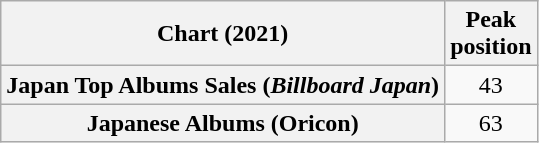<table class="wikitable sortable plainrowheaders" style="text-align:center">
<tr>
<th scope="col">Chart (2021)</th>
<th scope="col">Peak<br>position</th>
</tr>
<tr>
<th scope="row">Japan Top Albums Sales (<em>Billboard Japan</em>)</th>
<td>43</td>
</tr>
<tr>
<th scope="row">Japanese Albums (Oricon)</th>
<td>63</td>
</tr>
</table>
